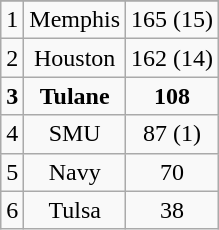<table class="wikitable" style="display: inline-table;">
<tr align="center">
</tr>
<tr align="center">
<td>1</td>
<td>Memphis</td>
<td>165 (15)</td>
</tr>
<tr align="center">
<td>2</td>
<td>Houston</td>
<td>162 (14)</td>
</tr>
<tr align="center">
<td><strong>3</strong></td>
<td><strong>Tulane</strong></td>
<td><strong>108</strong></td>
</tr>
<tr align="center">
<td>4</td>
<td>SMU</td>
<td>87 (1)</td>
</tr>
<tr align="center">
<td>5</td>
<td>Navy</td>
<td>70</td>
</tr>
<tr align="center">
<td>6</td>
<td>Tulsa</td>
<td>38</td>
</tr>
</table>
